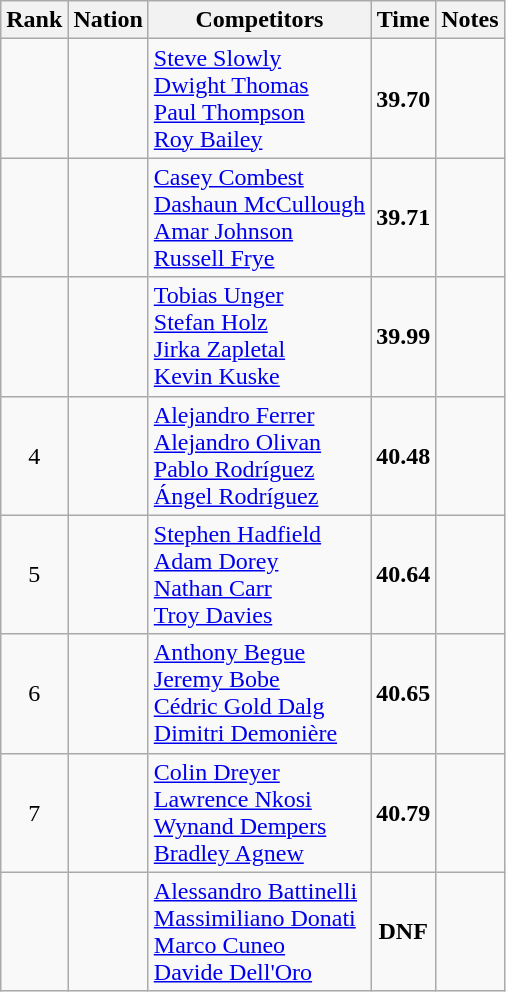<table class="wikitable sortable" style="text-align:center">
<tr>
<th>Rank</th>
<th>Nation</th>
<th>Competitors</th>
<th>Time</th>
<th>Notes</th>
</tr>
<tr>
<td></td>
<td align=left></td>
<td align=left><a href='#'>Steve Slowly</a><br><a href='#'>Dwight Thomas</a><br><a href='#'>Paul Thompson</a><br><a href='#'>Roy Bailey</a></td>
<td><strong>39.70</strong></td>
<td></td>
</tr>
<tr>
<td></td>
<td align=left></td>
<td align=left><a href='#'>Casey Combest</a><br><a href='#'>Dashaun McCullough</a><br><a href='#'>Amar Johnson</a><br><a href='#'>Russell Frye</a></td>
<td><strong>39.71</strong></td>
<td></td>
</tr>
<tr>
<td></td>
<td align=left></td>
<td align=left><a href='#'>Tobias Unger</a><br><a href='#'>Stefan Holz</a><br><a href='#'>Jirka Zapletal</a><br><a href='#'>Kevin Kuske</a></td>
<td><strong>39.99</strong></td>
<td></td>
</tr>
<tr>
<td>4</td>
<td align=left></td>
<td align=left><a href='#'>Alejandro Ferrer</a><br><a href='#'>Alejandro Olivan</a><br><a href='#'>Pablo Rodríguez</a><br><a href='#'>Ángel Rodríguez</a></td>
<td><strong>40.48</strong></td>
<td></td>
</tr>
<tr>
<td>5</td>
<td align=left></td>
<td align=left><a href='#'>Stephen Hadfield</a><br><a href='#'>Adam Dorey</a><br><a href='#'>Nathan Carr</a><br><a href='#'>Troy Davies</a></td>
<td><strong>40.64</strong></td>
<td></td>
</tr>
<tr>
<td>6</td>
<td align=left></td>
<td align=left><a href='#'>Anthony Begue</a><br><a href='#'>Jeremy Bobe</a><br><a href='#'>Cédric Gold Dalg</a><br><a href='#'>Dimitri Demonière</a></td>
<td><strong>40.65</strong></td>
<td></td>
</tr>
<tr>
<td>7</td>
<td align=left></td>
<td align=left><a href='#'>Colin Dreyer</a><br><a href='#'>Lawrence Nkosi</a><br><a href='#'>Wynand Dempers</a><br><a href='#'>Bradley Agnew</a></td>
<td><strong>40.79</strong></td>
<td></td>
</tr>
<tr>
<td></td>
<td align=left></td>
<td align=left><a href='#'>Alessandro Battinelli</a><br><a href='#'>Massimiliano Donati</a><br><a href='#'>Marco Cuneo</a><br><a href='#'>Davide Dell'Oro</a></td>
<td><strong>DNF</strong></td>
<td></td>
</tr>
</table>
